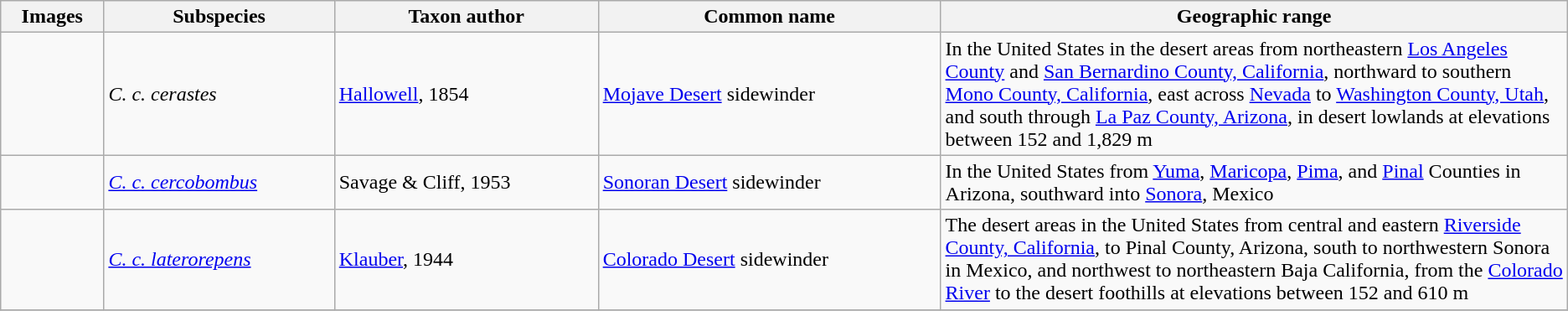<table class="wikitable">
<tr>
<th>Images</th>
<th>Subspecies</th>
<th>Taxon author</th>
<th>Common name</th>
<th>Geographic range</th>
</tr>
<tr>
<td></td>
<td><em>C. c. cerastes</em></td>
<td><a href='#'>Hallowell</a>, 1854</td>
<td><a href='#'>Mojave Desert</a> sidewinder</td>
<td style="width:40%">In the United States in the desert areas from northeastern <a href='#'>Los Angeles County</a> and <a href='#'>San Bernardino County, California</a>, northward to southern <a href='#'>Mono County, California</a>, east across <a href='#'>Nevada</a> to <a href='#'>Washington County, Utah</a>, and south through <a href='#'>La Paz County, Arizona</a>, in desert lowlands at elevations between 152 and 1,829 m</td>
</tr>
<tr>
<td></td>
<td><em><a href='#'>C. c. cercobombus</a></em></td>
<td>Savage & Cliff, 1953</td>
<td><a href='#'>Sonoran Desert</a> sidewinder</td>
<td>In the United States from <a href='#'>Yuma</a>, <a href='#'>Maricopa</a>, <a href='#'>Pima</a>, and <a href='#'>Pinal</a> Counties in Arizona, southward into <a href='#'>Sonora</a>, Mexico</td>
</tr>
<tr>
<td></td>
<td><em><a href='#'>C. c. laterorepens</a></em></td>
<td><a href='#'>Klauber</a>, 1944</td>
<td><a href='#'>Colorado Desert</a> sidewinder</td>
<td>The desert areas in the United States from central and eastern <a href='#'>Riverside County, California</a>, to Pinal County, Arizona, south to northwestern Sonora in Mexico, and northwest to northeastern Baja California, from the <a href='#'>Colorado River</a> to the desert foothills at elevations between 152 and 610 m</td>
</tr>
<tr>
</tr>
</table>
